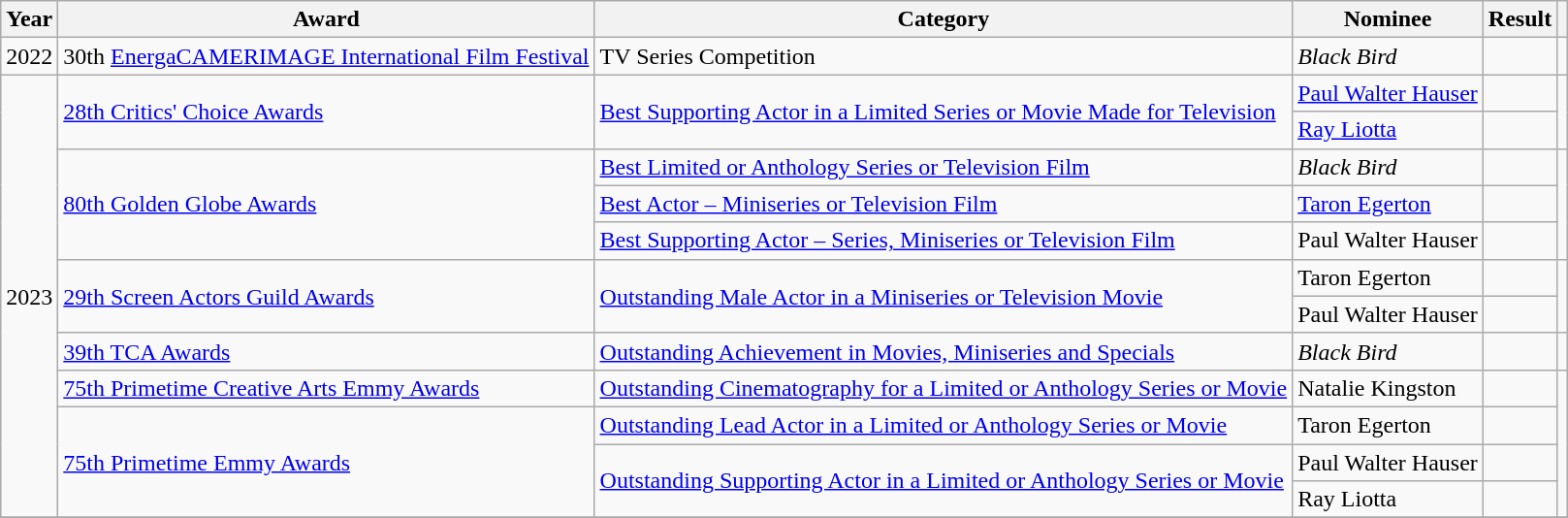<table class="wikitable sortable">
<tr>
<th>Year</th>
<th>Award</th>
<th>Category</th>
<th>Nominee</th>
<th>Result</th>
<th></th>
</tr>
<tr>
<td align="center">2022</td>
<td>30th <a href='#'>EnergaCAMERIMAGE International Film Festival</a></td>
<td>TV Series Competition</td>
<td><em>Black Bird</em></td>
<td></td>
<td align="center"></td>
</tr>
<tr>
<td rowspan="12" align="center">2023</td>
<td rowspan="2"><a href='#'>28th Critics' Choice Awards</a></td>
<td rowspan="2"><a href='#'>Best Supporting Actor in a Limited Series or Movie Made for Television</a></td>
<td><a href='#'>Paul Walter Hauser</a></td>
<td></td>
<td rowspan="2" align="center"></td>
</tr>
<tr>
<td><a href='#'>Ray Liotta</a></td>
<td></td>
</tr>
<tr>
<td rowspan="3"><a href='#'>80th Golden Globe Awards</a></td>
<td><a href='#'>Best Limited or Anthology Series or Television Film</a></td>
<td><em>Black Bird</em></td>
<td></td>
<td align="center" rowspan="3"></td>
</tr>
<tr>
<td><a href='#'>Best Actor – Miniseries or Television Film</a></td>
<td><a href='#'>Taron Egerton</a></td>
<td></td>
</tr>
<tr>
<td><a href='#'>Best Supporting Actor – Series, Miniseries or Television Film</a></td>
<td>Paul Walter Hauser</td>
<td></td>
</tr>
<tr>
<td rowspan="2"><a href='#'>29th Screen Actors Guild Awards</a></td>
<td rowspan="2"><a href='#'>Outstanding Male Actor in a Miniseries or Television Movie</a></td>
<td>Taron Egerton</td>
<td></td>
<td align="center" rowspan="2"></td>
</tr>
<tr>
<td>Paul Walter Hauser</td>
<td></td>
</tr>
<tr>
<td><a href='#'>39th TCA Awards</a></td>
<td><a href='#'>Outstanding Achievement in Movies, Miniseries and Specials</a></td>
<td><em>Black Bird</em></td>
<td></td>
<td align="center"></td>
</tr>
<tr>
<td><a href='#'>75th Primetime Creative Arts Emmy Awards</a></td>
<td><a href='#'>Outstanding Cinematography for a Limited or Anthology Series or Movie</a></td>
<td>Natalie Kingston </td>
<td></td>
<td rowspan="4" align="center"></td>
</tr>
<tr>
<td rowspan="3"><a href='#'>75th Primetime Emmy Awards</a></td>
<td><a href='#'>Outstanding Lead Actor in a Limited or Anthology Series or Movie</a></td>
<td>Taron Egerton</td>
<td></td>
</tr>
<tr>
<td rowspan="2"><a href='#'>Outstanding Supporting Actor in a Limited or Anthology Series or Movie</a></td>
<td>Paul Walter Hauser</td>
<td></td>
</tr>
<tr>
<td>Ray Liotta</td>
<td></td>
</tr>
<tr>
</tr>
</table>
